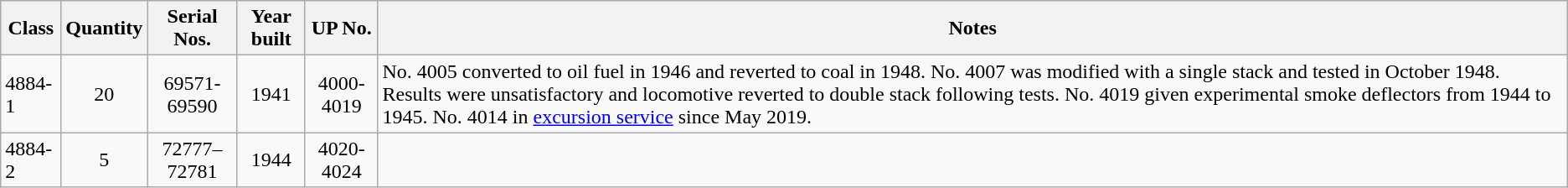<table class=wikitable style=text-align:center>
<tr>
<th>Class</th>
<th>Quantity</th>
<th>Serial Nos.</th>
<th>Year built</th>
<th>UP No.</th>
<th>Notes</th>
</tr>
<tr>
<td align=left>4884-1</td>
<td>20</td>
<td>69571-69590</td>
<td>1941</td>
<td>4000-4019</td>
<td align=left>No. 4005 converted to oil fuel in 1946 and reverted to coal in 1948. No. 4007 was modified with a single stack and tested in October 1948. Results were unsatisfactory and locomotive reverted to double stack following tests. No. 4019 given experimental smoke deflectors from 1944 to 1945. No. 4014 in <a href='#'>excursion service</a> since May 2019.</td>
</tr>
<tr>
<td align=left>4884-2</td>
<td>5</td>
<td>72777–72781</td>
<td>1944</td>
<td>4020-4024</td>
<td align=left></td>
</tr>
</table>
